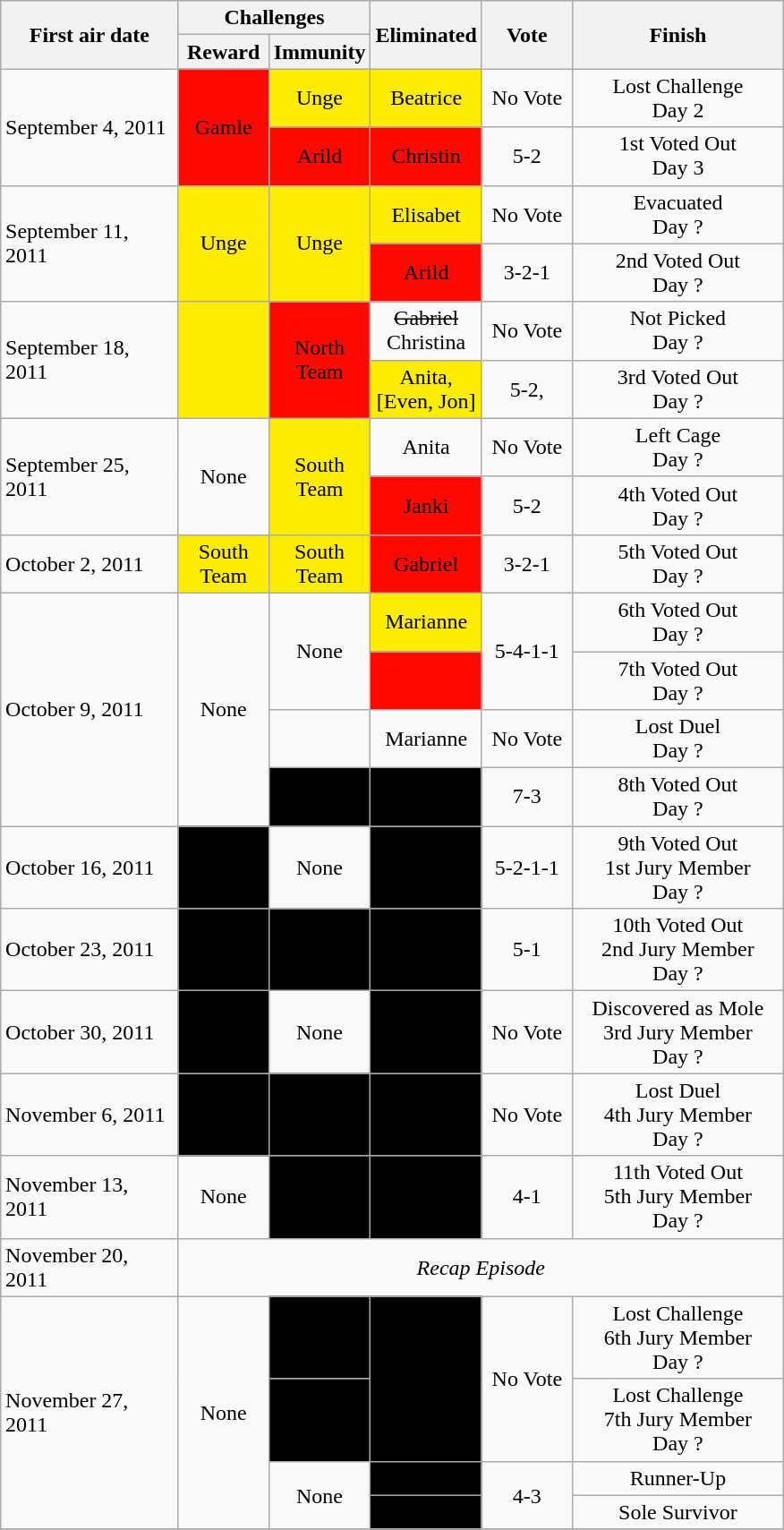<table class="wikitable" style="margin:auto; text-align:center">
<tr>
<th rowspan=2 width="125">First air date</th>
<th colspan=2>Challenges</th>
<th rowspan=2 width="60">Eliminated</th>
<th rowspan=2 width="60">Vote</th>
<th rowspan=2 width="150">Finish</th>
</tr>
<tr>
<th width="60" align="center">Reward</th>
<th width="60" align="center">Immunity</th>
</tr>
<tr>
<td align="left" rowspan=2>September 4, 2011</td>
<td bgcolor="#FF0800" align=center rowspan=2>Gamle</td>
<td bgcolor="#FDEE00" align=center rowspan=1>Unge</td>
<td rowspan=1 align="center" bgcolor="#FDEE00">Beatrice</td>
<td rowspan=1>No Vote</td>
<td rowspan=1>Lost Challenge<br>Day 2</td>
</tr>
<tr>
<td rowspan=1 align="center" bgcolor="FF0800">Arild</td>
<td rowspan=1 align="center" bgcolor="FF0800">Christin</td>
<td rowspan=1>5-2</td>
<td rowspan=1>1st Voted Out<br>Day 3</td>
</tr>
<tr>
<td align="left" rowspan=2>September 11, 2011</td>
<td bgcolor="#FDEE00" align=center rowspan=2>Unge</td>
<td bgcolor="#FDEE00" align=center rowspan=2>Unge</td>
<td rowspan=1 align="center" bgcolor="#FDEE00">Elisabet</td>
<td rowspan=1>No Vote</td>
<td rowspan=1>Evacuated<br>Day ?</td>
</tr>
<tr>
<td rowspan=1 align="center" bgcolor="FF0800">Arild</td>
<td rowspan=1>3-2-1</td>
<td rowspan=1>2nd Voted Out<br>Day ?</td>
</tr>
<tr>
<td align="left" rowspan=2>September 18, 2011</td>
<td bgcolor="#FDEE00" align=center rowspan=2></td>
<td bgcolor="#FF0800" align=center rowspan=2>North Team</td>
<td rowspan=1 align="center"><s>Gabriel</s><br>Christina</td>
<td rowspan=1>No Vote</td>
<td rowspan=1>Not Picked<br>Day ?</td>
</tr>
<tr>
<td rowspan=1 align="center" bgcolor="FDEE00">Anita,<br>[Even, Jon]</td>
<td rowspan=1>5-2,<br></td>
<td rowspan=1>3rd Voted Out<br>Day ?</td>
</tr>
<tr>
<td align="left" rowspan=2>September 25, 2011</td>
<td align=center rowspan=2>None</td>
<td bgcolor="#FDEE00" align=center rowspan=2>South Team</td>
<td rowspan=1 align="center">Anita</td>
<td rowspan=1>No Vote</td>
<td rowspan=1>Left Cage<br>Day ?</td>
</tr>
<tr>
<td rowspan=1 align="center" bgcolor="FF0800">Janki</td>
<td rowspan=1>5-2</td>
<td rowspan=1>4th Voted Out<br>Day ?</td>
</tr>
<tr>
<td align="left" rowspan=1>October 2, 2011</td>
<td bgcolor="#FDEE00" align=center rowspan=1>South Team</td>
<td bgcolor="#FDEE00" align=center rowspan=1>South Team</td>
<td rowspan=1 align="center" bgcolor="#FF0800">Gabriel</td>
<td rowspan=1>3-2-1</td>
<td rowspan=1>5th Voted Out<br>Day ?</td>
</tr>
<tr>
<td align="left" rowspan=4>October 9, 2011</td>
<td align=center rowspan=4>None</td>
<td align=center rowspan=2>None</td>
<td rowspan=1 align="center" bgcolor="#FDEE00">Marianne</td>
<td rowspan=2>5-4-1-1</td>
<td rowspan=1>6th Voted Out<br>Day ?</td>
</tr>
<tr>
<td rowspan=1 align="center" bgcolor="FF0800"></td>
<td rowspan=1>7th Voted Out<br>Day ?</td>
</tr>
<tr>
<td rowspan=1></td>
<td rowspan=1 align="center">Marianne</td>
<td rowspan=1>No Vote</td>
<td rowspan=1>Lost Duel<br>Day ?</td>
</tr>
<tr>
<td bgcolor="black" align=center rowspan=1><span></span></td>
<td rowspan=1 align="center" bgcolor="black"><span>Even</span></td>
<td rowspan=1>7-3</td>
<td rowspan=1>8th Voted Out<br>Day ?</td>
</tr>
<tr>
<td align="left" rowspan=1>October 16, 2011</td>
<td bgcolor="black" align=center rowspan=1><span>,<br></span></td>
<td rowspan=1>None</td>
<td rowspan=1 align="center" bgcolor="black"><span>Jon</span></td>
<td rowspan=1>5-2-1-1</td>
<td rowspan=1>9th Voted Out<br>1st Jury Member<br>Day ?</td>
</tr>
<tr>
<td align="left" rowspan=1>October 23, 2011</td>
<td bgcolor="black" align=center rowspan=1><span>,<br></span></td>
<td bgcolor="black" align=center rowspan=1><span>Lillan</span></td>
<td rowspan=1 align="center" bgcolor="black"><span>Bård Anders</span></td>
<td rowspan=1>5-1</td>
<td rowspan=1>10th Voted Out<br>2nd Jury Member<br>Day ?</td>
</tr>
<tr>
<td align="left" rowspan=1>October 30, 2011</td>
<td bgcolor="black" align=center rowspan=1><span>,<br><br></span></td>
<td>None</td>
<td rowspan=1 align="center" bgcolor="black"><span>Nikolina</span></td>
<td rowspan=1>No Vote</td>
<td rowspan=1>Discovered as Mole<br>3rd Jury Member<br>Day ?</td>
</tr>
<tr>
<td align="left" rowspan=1>November 6, 2011</td>
<td bgcolor="black" align=center rowspan=1><span>Nicolas,<br></span></td>
<td bgcolor="black" align=center rowspan=1><span>Morten</span></td>
<td rowspan=1 align="center" bgcolor="black"><span>Nicolas</span></td>
<td rowspan=1>No Vote</td>
<td rowspan=1>Lost Duel<br>4th Jury Member<br>Day ?</td>
</tr>
<tr>
<td align="left" rowspan=1>November 13, 2011</td>
<td align=center rowspan=1>None</td>
<td bgcolor="black" align=center rowspan=1><span>Cathrine</span></td>
<td rowspan=1 align="center" bgcolor="black"><span>Morten</span></td>
<td rowspan=1>4-1</td>
<td rowspan=1>11th Voted Out<br>5th Jury Member<br>Day ?</td>
</tr>
<tr>
<td align="left" rowspan=1>November 20, 2011</td>
<td colspan=5><em>Recap Episode</em></td>
</tr>
<tr>
<td align="left" rowspan=4>November 27, 2011</td>
<td align=center rowspan=4>None</td>
<td bgcolor="black" align=center><span>Lillan</span></td>
<td rowspan=2 bgcolor="black" align=center><span>Hans-Olaf<br></span></td>
<td rowspan=2>No Vote</td>
<td>Lost Challenge<br>6th Jury Member<br>Day ?</td>
</tr>
<tr>
<td bgcolor="black" align=center><span>Cathrine</span></td>
<td>Lost Challenge<br>7th Jury Member<br>Day ?</td>
</tr>
<tr>
<td rowspan=2 align=center>None</td>
<td bgcolor="black" align=center><span>Cathrine</span></td>
<td rowspan=2>4-3</td>
<td>Runner-Up</td>
</tr>
<tr>
<td bgcolor="black" align=center><span>Lillan</span></td>
<td>Sole Survivor</td>
</tr>
<tr>
</tr>
</table>
